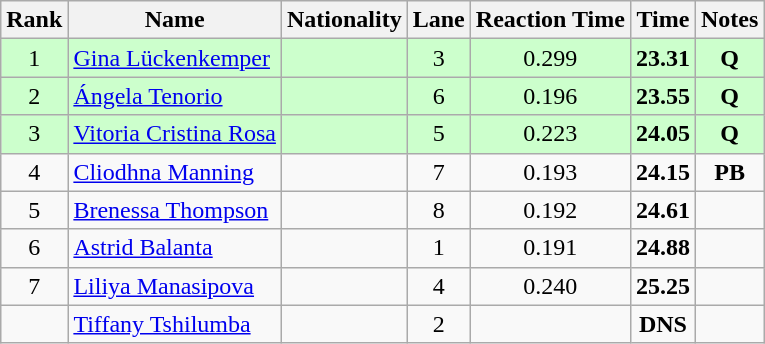<table class="wikitable sortable" style="text-align:center">
<tr>
<th>Rank</th>
<th>Name</th>
<th>Nationality</th>
<th>Lane</th>
<th>Reaction Time</th>
<th>Time</th>
<th>Notes</th>
</tr>
<tr bgcolor=ccffcc>
<td>1</td>
<td align=left><a href='#'>Gina Lückenkemper</a></td>
<td align=left></td>
<td>3</td>
<td>0.299</td>
<td><strong>23.31</strong></td>
<td><strong>Q</strong></td>
</tr>
<tr bgcolor=ccffcc>
<td>2</td>
<td align=left><a href='#'>Ángela Tenorio</a></td>
<td align=left></td>
<td>6</td>
<td>0.196</td>
<td><strong>23.55</strong></td>
<td><strong>Q</strong></td>
</tr>
<tr bgcolor=ccffcc>
<td>3</td>
<td align=left><a href='#'>Vitoria Cristina Rosa</a></td>
<td align=left></td>
<td>5</td>
<td>0.223</td>
<td><strong>24.05</strong></td>
<td><strong>Q</strong></td>
</tr>
<tr>
<td>4</td>
<td align=left><a href='#'>Cliodhna Manning</a></td>
<td align=left></td>
<td>7</td>
<td>0.193</td>
<td><strong>24.15</strong></td>
<td><strong>PB</strong></td>
</tr>
<tr>
<td>5</td>
<td align=left><a href='#'>Brenessa Thompson</a></td>
<td align=left></td>
<td>8</td>
<td>0.192</td>
<td><strong>24.61</strong></td>
<td></td>
</tr>
<tr>
<td>6</td>
<td align=left><a href='#'>Astrid Balanta</a></td>
<td align=left></td>
<td>1</td>
<td>0.191</td>
<td><strong>24.88</strong></td>
<td></td>
</tr>
<tr>
<td>7</td>
<td align=left><a href='#'>Liliya Manasipova</a></td>
<td align=left></td>
<td>4</td>
<td>0.240</td>
<td><strong>25.25</strong></td>
<td></td>
</tr>
<tr>
<td></td>
<td align=left><a href='#'>Tiffany Tshilumba</a></td>
<td align=left></td>
<td>2</td>
<td></td>
<td><strong>DNS</strong></td>
<td></td>
</tr>
</table>
